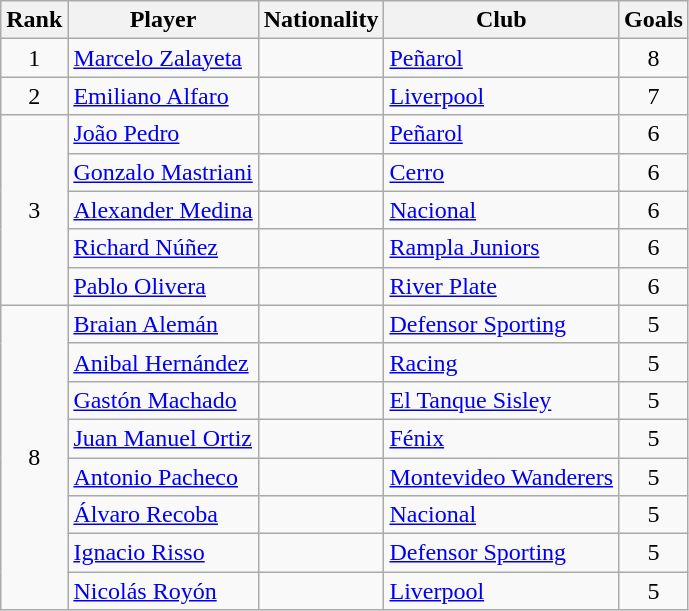<table class="wikitable" border="1">
<tr>
<th>Rank</th>
<th>Player</th>
<th>Nationality</th>
<th>Club</th>
<th>Goals</th>
</tr>
<tr>
<td align=center>1</td>
<td><a href='#'>Marcelo Zalayeta</a></td>
<td></td>
<td><a href='#'>Peñarol</a></td>
<td align=center>8</td>
</tr>
<tr>
<td align=center>2</td>
<td><a href='#'>Emiliano Alfaro</a></td>
<td></td>
<td><a href='#'>Liverpool</a></td>
<td align=center>7</td>
</tr>
<tr>
<td align=center rowspan=5>3</td>
<td><a href='#'>João Pedro</a></td>
<td></td>
<td><a href='#'>Peñarol</a></td>
<td align=center>6</td>
</tr>
<tr>
<td><a href='#'>Gonzalo Mastriani</a></td>
<td></td>
<td><a href='#'>Cerro</a></td>
<td align=center>6</td>
</tr>
<tr>
<td><a href='#'>Alexander Medina</a></td>
<td></td>
<td><a href='#'>Nacional</a></td>
<td align=center>6</td>
</tr>
<tr>
<td><a href='#'>Richard Núñez</a></td>
<td></td>
<td><a href='#'>Rampla Juniors</a></td>
<td align=center>6</td>
</tr>
<tr>
<td><a href='#'>Pablo Olivera</a></td>
<td></td>
<td><a href='#'>River Plate</a></td>
<td align=center>6</td>
</tr>
<tr>
<td align=center rowspan=8>8</td>
<td><a href='#'>Braian Alemán</a></td>
<td></td>
<td><a href='#'>Defensor Sporting</a></td>
<td align=center>5</td>
</tr>
<tr>
<td><a href='#'>Anibal Hernández</a></td>
<td></td>
<td><a href='#'>Racing</a></td>
<td align=center>5</td>
</tr>
<tr>
<td><a href='#'>Gastón Machado</a></td>
<td></td>
<td><a href='#'>El Tanque Sisley</a></td>
<td align=center>5</td>
</tr>
<tr>
<td><a href='#'>Juan Manuel Ortiz</a></td>
<td></td>
<td><a href='#'>Fénix</a></td>
<td align=center>5</td>
</tr>
<tr>
<td><a href='#'>Antonio Pacheco</a></td>
<td></td>
<td><a href='#'>Montevideo Wanderers</a></td>
<td align=center>5</td>
</tr>
<tr>
<td><a href='#'>Álvaro Recoba</a></td>
<td></td>
<td><a href='#'>Nacional</a></td>
<td align=center>5</td>
</tr>
<tr>
<td><a href='#'>Ignacio Risso</a></td>
<td></td>
<td><a href='#'>Defensor Sporting</a></td>
<td align=center>5</td>
</tr>
<tr>
<td><a href='#'>Nicolás Royón</a></td>
<td></td>
<td><a href='#'>Liverpool</a></td>
<td align=center>5</td>
</tr>
</table>
